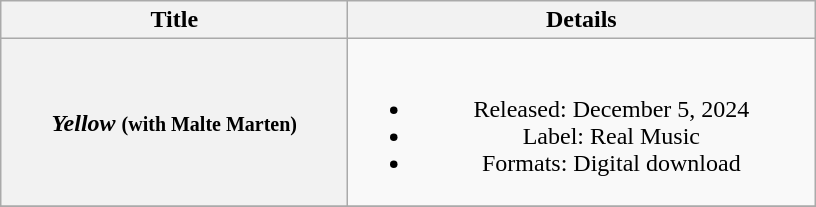<table class="wikitable plainrowheaders" style="text-align:center;">
<tr>
<th scope="col" style="width:14em;">Title</th>
<th scope="col" style="width:19em;">Details</th>
</tr>
<tr>
<th scope="row"><em>Yellow</em> <small>(with Malte Marten)</small></th>
<td><br><ul><li>Released: December 5, 2024</li><li>Label: Real Music</li><li>Formats: Digital download</li></ul></td>
</tr>
<tr>
</tr>
</table>
